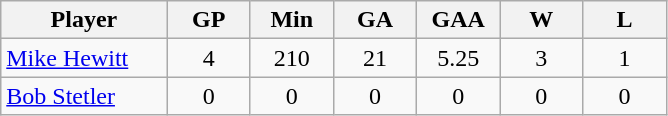<table class="wikitable">
<tr>
<th bgcolor="#DDDDFF" width="20%">Player</th>
<th bgcolor="#DDDDFF" width="10%">GP</th>
<th bgcolor="#DDDDFF" width="10%">Min</th>
<th bgcolor="#DDDDFF" width="10%">GA</th>
<th bgcolor="#DDDDFF" width="10%">GAA</th>
<th bgcolor="#DDDDFF" width="10%">W</th>
<th bgcolor="#DDDDFF" width="10%">L</th>
</tr>
<tr align=center>
<td align=left><a href='#'>Mike Hewitt</a></td>
<td>4</td>
<td>210</td>
<td>21</td>
<td>5.25</td>
<td>3</td>
<td>1</td>
</tr>
<tr align=center>
<td align=left><a href='#'>Bob Stetler</a></td>
<td>0</td>
<td>0</td>
<td>0</td>
<td>0</td>
<td>0</td>
<td>0</td>
</tr>
</table>
